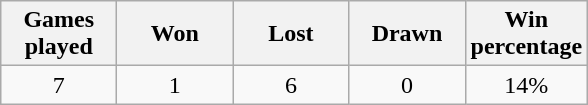<table class="wikitable" style="text-align:center">
<tr>
<th width="70">Games played</th>
<th width="70">Won</th>
<th width="70">Lost</th>
<th width="70">Drawn</th>
<th width="70">Win percentage</th>
</tr>
<tr>
<td>7</td>
<td>1</td>
<td>6</td>
<td>0</td>
<td>14%</td>
</tr>
</table>
